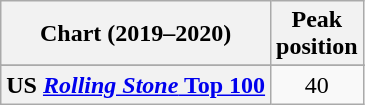<table class="wikitable sortable plainrowheaders">
<tr>
<th scope="col">Chart (2019–2020)</th>
<th scope="col">Peak<br>position</th>
</tr>
<tr>
</tr>
<tr>
</tr>
<tr>
</tr>
<tr>
</tr>
<tr>
</tr>
<tr>
<th scope="row">US <a href='#'><em>Rolling Stone</em> Top 100</a></th>
<td align="center">40</td>
</tr>
</table>
